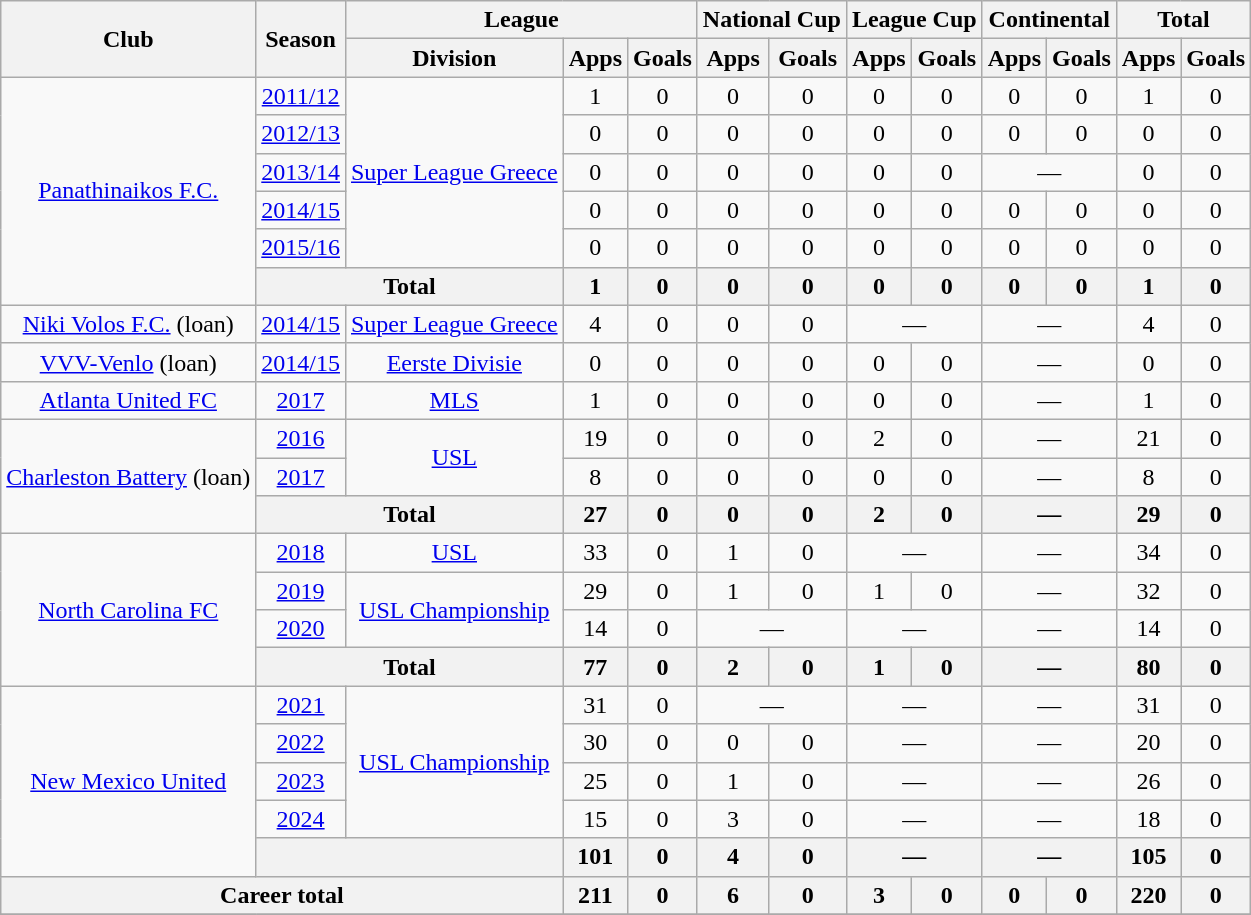<table class="wikitable" style="text-align:center">
<tr>
<th rowspan="2">Club</th>
<th rowspan="2">Season</th>
<th colspan="3">League</th>
<th colspan="2">National Cup</th>
<th colspan="2">League Cup</th>
<th colspan="2">Continental</th>
<th colspan="2">Total</th>
</tr>
<tr>
<th>Division</th>
<th>Apps</th>
<th>Goals</th>
<th>Apps</th>
<th>Goals</th>
<th>Apps</th>
<th>Goals</th>
<th>Apps</th>
<th>Goals</th>
<th>Apps</th>
<th>Goals</th>
</tr>
<tr>
<td rowspan="6"><a href='#'>Panathinaikos F.C.</a></td>
<td><a href='#'>2011/12</a></td>
<td rowspan="5"><a href='#'>Super League Greece</a></td>
<td>1</td>
<td>0</td>
<td>0</td>
<td>0</td>
<td>0</td>
<td>0</td>
<td>0</td>
<td>0</td>
<td>1</td>
<td>0</td>
</tr>
<tr>
<td><a href='#'>2012/13</a></td>
<td>0</td>
<td>0</td>
<td>0</td>
<td>0</td>
<td>0</td>
<td>0</td>
<td>0</td>
<td>0</td>
<td>0</td>
<td>0</td>
</tr>
<tr>
<td><a href='#'>2013/14</a></td>
<td>0</td>
<td>0</td>
<td>0</td>
<td>0</td>
<td>0</td>
<td>0</td>
<td colspan="2">—</td>
<td>0</td>
<td>0</td>
</tr>
<tr>
<td><a href='#'>2014/15</a></td>
<td>0</td>
<td>0</td>
<td>0</td>
<td>0</td>
<td>0</td>
<td>0</td>
<td>0</td>
<td>0</td>
<td>0</td>
<td>0</td>
</tr>
<tr>
<td><a href='#'>2015/16</a></td>
<td>0</td>
<td>0</td>
<td>0</td>
<td>0</td>
<td>0</td>
<td>0</td>
<td>0</td>
<td>0</td>
<td>0</td>
<td>0</td>
</tr>
<tr>
<th colspan="2">Total</th>
<th>1</th>
<th>0</th>
<th>0</th>
<th>0</th>
<th>0</th>
<th>0</th>
<th>0</th>
<th>0</th>
<th>1</th>
<th>0</th>
</tr>
<tr>
<td><a href='#'>Niki Volos F.C.</a> (loan)</td>
<td><a href='#'>2014/15</a></td>
<td><a href='#'>Super League Greece</a></td>
<td>4</td>
<td>0</td>
<td>0</td>
<td>0</td>
<td colspan="2">—</td>
<td colspan="2">—</td>
<td>4</td>
<td>0</td>
</tr>
<tr>
<td><a href='#'>VVV-Venlo</a> (loan)</td>
<td><a href='#'>2014/15</a></td>
<td><a href='#'>Eerste Divisie</a></td>
<td>0</td>
<td>0</td>
<td>0</td>
<td>0</td>
<td>0</td>
<td>0</td>
<td colspan="2">—</td>
<td>0</td>
<td>0</td>
</tr>
<tr>
<td><a href='#'>Atlanta United FC</a></td>
<td><a href='#'>2017</a></td>
<td><a href='#'>MLS</a></td>
<td>1</td>
<td>0</td>
<td>0</td>
<td>0</td>
<td>0</td>
<td>0</td>
<td colspan="2">—</td>
<td>1</td>
<td>0</td>
</tr>
<tr>
<td rowspan="3"><a href='#'>Charleston Battery</a> (loan)</td>
<td><a href='#'>2016</a></td>
<td rowspan="2"><a href='#'>USL</a></td>
<td>19</td>
<td>0</td>
<td>0</td>
<td>0</td>
<td>2</td>
<td>0</td>
<td colspan="2">—</td>
<td>21</td>
<td>0</td>
</tr>
<tr>
<td><a href='#'>2017</a></td>
<td>8</td>
<td>0</td>
<td>0</td>
<td>0</td>
<td>0</td>
<td>0</td>
<td colspan="2">—</td>
<td>8</td>
<td>0</td>
</tr>
<tr>
<th colspan="2">Total</th>
<th>27</th>
<th>0</th>
<th>0</th>
<th>0</th>
<th>2</th>
<th>0</th>
<th colspan="2">—</th>
<th>29</th>
<th>0</th>
</tr>
<tr>
<td rowspan="4"><a href='#'>North Carolina FC</a></td>
<td><a href='#'>2018</a></td>
<td><a href='#'>USL</a></td>
<td>33</td>
<td>0</td>
<td>1</td>
<td>0</td>
<td colspan="2">—</td>
<td colspan="2">—</td>
<td>34</td>
<td>0</td>
</tr>
<tr>
<td><a href='#'>2019</a></td>
<td rowspan="2"><a href='#'>USL Championship</a></td>
<td>29</td>
<td>0</td>
<td>1</td>
<td>0</td>
<td>1</td>
<td>0</td>
<td colspan="2">—</td>
<td>32</td>
<td>0</td>
</tr>
<tr>
<td><a href='#'>2020</a></td>
<td>14</td>
<td>0</td>
<td colspan="2">—</td>
<td colspan="2">—</td>
<td colspan="2">—</td>
<td>14</td>
<td>0</td>
</tr>
<tr>
<th colspan="2">Total</th>
<th>77</th>
<th>0</th>
<th>2</th>
<th>0</th>
<th>1</th>
<th>0</th>
<th colspan="2">—</th>
<th>80</th>
<th>0</th>
</tr>
<tr>
<td rowspan="5"><a href='#'>New Mexico United</a></td>
<td><a href='#'>2021</a></td>
<td rowspan="4"><a href='#'>USL Championship</a></td>
<td>31</td>
<td>0</td>
<td colspan="2">—</td>
<td colspan="2">—</td>
<td colspan="2">—</td>
<td>31</td>
<td>0</td>
</tr>
<tr>
<td><a href='#'>2022</a></td>
<td>30</td>
<td>0</td>
<td>0</td>
<td>0</td>
<td colspan="2">—</td>
<td colspan="2">—</td>
<td>20</td>
<td>0</td>
</tr>
<tr>
<td><a href='#'>2023</a></td>
<td>25</td>
<td>0</td>
<td>1</td>
<td>0</td>
<td colspan="2">—</td>
<td colspan="2">—</td>
<td>26</td>
<td>0</td>
</tr>
<tr>
<td><a href='#'>2024</a></td>
<td>15</td>
<td>0</td>
<td>3</td>
<td>0</td>
<td colspan="2">—</td>
<td colspan="2">—</td>
<td>18</td>
<td>0</td>
</tr>
<tr>
<th colspan="2"></th>
<th>101</th>
<th>0</th>
<th>4</th>
<th>0</th>
<th colspan="2">—</th>
<th colspan="2">—</th>
<th>105</th>
<th>0</th>
</tr>
<tr>
<th colspan="3">Career total</th>
<th>211</th>
<th>0</th>
<th>6</th>
<th>0</th>
<th>3</th>
<th>0</th>
<th>0</th>
<th>0</th>
<th>220</th>
<th>0</th>
</tr>
<tr>
</tr>
</table>
